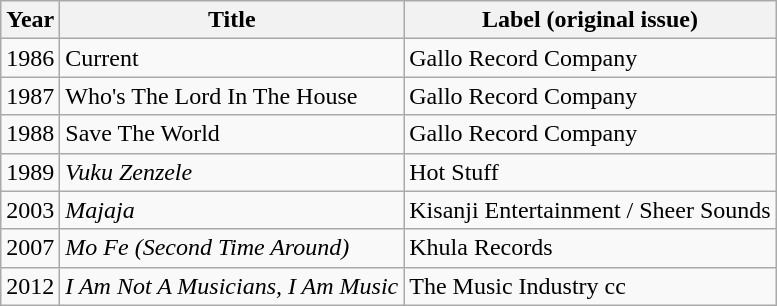<table class="wikitable">
<tr>
<th>Year</th>
<th>Title</th>
<th>Label (original issue)</th>
</tr>
<tr>
<td>1986</td>
<td>Current</td>
<td>Gallo Record Company</td>
</tr>
<tr>
<td>1987</td>
<td>Who's The Lord In The House</td>
<td>Gallo Record Company</td>
</tr>
<tr>
<td>1988</td>
<td>Save The World</td>
<td>Gallo Record Company</td>
</tr>
<tr>
<td>1989</td>
<td><em>Vuku Zenzele</em> </td>
<td>Hot Stuff</td>
</tr>
<tr>
<td>2003</td>
<td><em>Majaja</em></td>
<td>Kisanji Entertainment / Sheer Sounds </td>
</tr>
<tr>
<td>2007</td>
<td><em>Mo Fe (Second Time Around)</em> </td>
<td>Khula Records</td>
</tr>
<tr>
<td>2012</td>
<td><em>I Am Not A Musicians, I Am Music</em></td>
<td>The Music Industry cc </td>
</tr>
</table>
